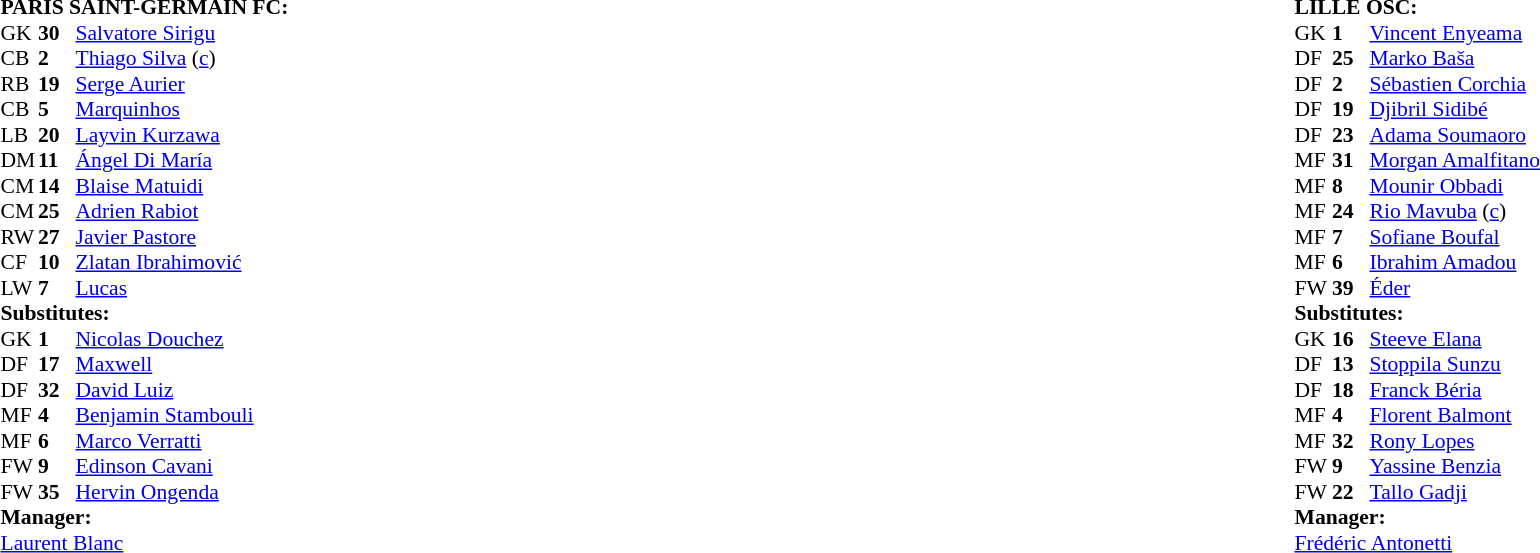<table width=100%>
<tr>
<td valign="top" width="50%"><br><table style=font-size:90% cellspacing=0 cellpadding=0>
<tr>
<td colspan=4><strong>PARIS SAINT-GERMAIN FC:</strong></td>
</tr>
<tr>
<th width=25></th>
<th width=25></th>
</tr>
<tr>
<td>GK</td>
<td><strong>30</strong></td>
<td> <a href='#'>Salvatore Sirigu</a></td>
</tr>
<tr>
<td>CB</td>
<td><strong>2</strong></td>
<td> <a href='#'>Thiago Silva</a> (<a href='#'>c</a>)</td>
</tr>
<tr>
<td>RB</td>
<td><strong>19</strong></td>
<td> <a href='#'>Serge Aurier</a></td>
<td></td>
</tr>
<tr>
<td>CB</td>
<td><strong>5</strong></td>
<td> <a href='#'>Marquinhos</a></td>
</tr>
<tr>
<td>LB</td>
<td><strong>20</strong></td>
<td> <a href='#'>Layvin Kurzawa</a></td>
</tr>
<tr>
<td>DM</td>
<td><strong>11</strong></td>
<td> <a href='#'>Ángel Di María</a></td>
<td></td>
<td></td>
</tr>
<tr>
<td>CM</td>
<td><strong>14</strong></td>
<td> <a href='#'>Blaise Matuidi</a></td>
</tr>
<tr>
<td>CM</td>
<td><strong>25</strong></td>
<td> <a href='#'>Adrien Rabiot</a></td>
<td></td>
</tr>
<tr>
<td>RW</td>
<td><strong>27</strong></td>
<td> <a href='#'>Javier Pastore</a></td>
<td></td>
<td></td>
</tr>
<tr>
<td>CF</td>
<td><strong>10</strong></td>
<td> <a href='#'>Zlatan Ibrahimović</a></td>
</tr>
<tr>
<td>LW</td>
<td><strong>7</strong></td>
<td> <a href='#'>Lucas</a></td>
<td></td>
<td></td>
</tr>
<tr>
<td colspan=3><strong>Substitutes:</strong></td>
</tr>
<tr>
<td>GK</td>
<td><strong>1</strong></td>
<td> <a href='#'>Nicolas Douchez</a></td>
</tr>
<tr>
<td>DF</td>
<td><strong>17</strong></td>
<td> <a href='#'>Maxwell</a></td>
</tr>
<tr>
<td>DF</td>
<td><strong>32</strong></td>
<td> <a href='#'>David Luiz</a></td>
<td></td>
<td></td>
</tr>
<tr>
<td>MF</td>
<td><strong>4</strong></td>
<td> <a href='#'>Benjamin Stambouli</a></td>
</tr>
<tr>
<td>MF</td>
<td><strong>6</strong></td>
<td> <a href='#'>Marco Verratti</a></td>
<td></td>
<td></td>
</tr>
<tr>
<td>FW</td>
<td><strong>9</strong></td>
<td> <a href='#'>Edinson Cavani</a></td>
<td></td>
<td></td>
</tr>
<tr>
<td>FW</td>
<td><strong>35</strong></td>
<td> <a href='#'>Hervin Ongenda</a></td>
</tr>
<tr>
<td colspan=3><strong>Manager:</strong></td>
</tr>
<tr>
<td colspan=4> <a href='#'>Laurent Blanc</a></td>
</tr>
</table>
</td>
<td valign="top" width="50%"><br><table style="font-size: 90%" cellspacing="0" cellpadding="0" align=center>
<tr>
<td colspan="4"><strong>LILLE OSC:</strong></td>
</tr>
<tr>
<th width=25></th>
<th width=25></th>
</tr>
<tr>
<td>GK</td>
<td><strong>1</strong></td>
<td> <a href='#'>Vincent Enyeama</a></td>
</tr>
<tr>
<td>DF</td>
<td><strong>25</strong></td>
<td> <a href='#'>Marko Baša</a></td>
</tr>
<tr>
<td>DF</td>
<td><strong>2</strong></td>
<td> <a href='#'>Sébastien Corchia</a></td>
</tr>
<tr>
<td>DF</td>
<td><strong>19</strong></td>
<td> <a href='#'>Djibril Sidibé</a></td>
</tr>
<tr>
<td>DF</td>
<td><strong>23</strong></td>
<td> <a href='#'>Adama Soumaoro</a></td>
</tr>
<tr>
<td>MF</td>
<td><strong>31</strong></td>
<td> <a href='#'>Morgan Amalfitano</a></td>
</tr>
<tr>
<td>MF</td>
<td><strong>8</strong></td>
<td> <a href='#'>Mounir Obbadi</a></td>
</tr>
<tr>
<td>MF</td>
<td><strong>24</strong></td>
<td> <a href='#'>Rio Mavuba</a> (<a href='#'>c</a>)</td>
<td></td>
<td></td>
</tr>
<tr>
<td>MF</td>
<td><strong>7</strong></td>
<td> <a href='#'>Sofiane Boufal</a></td>
</tr>
<tr>
<td>MF</td>
<td><strong>6</strong></td>
<td> <a href='#'>Ibrahim Amadou</a></td>
</tr>
<tr>
<td>FW</td>
<td><strong>39</strong></td>
<td> <a href='#'>Éder</a></td>
</tr>
<tr>
<td colspan=3><strong>Substitutes:</strong></td>
</tr>
<tr>
<td>GK</td>
<td><strong>16</strong></td>
<td> <a href='#'>Steeve Elana</a></td>
</tr>
<tr>
<td>DF</td>
<td><strong>13</strong></td>
<td> <a href='#'>Stoppila Sunzu</a></td>
</tr>
<tr>
<td>DF</td>
<td><strong>18</strong></td>
<td> <a href='#'>Franck Béria</a></td>
</tr>
<tr>
<td>MF</td>
<td><strong>4</strong></td>
<td> <a href='#'>Florent Balmont</a></td>
</tr>
<tr>
<td>MF</td>
<td><strong>32</strong></td>
<td> <a href='#'>Rony Lopes</a></td>
<td></td>
<td></td>
</tr>
<tr>
<td>FW</td>
<td><strong>9</strong></td>
<td> <a href='#'>Yassine Benzia</a></td>
</tr>
<tr>
<td>FW</td>
<td><strong>22</strong></td>
<td> <a href='#'>Tallo Gadji</a></td>
</tr>
<tr>
<td colspan=3><strong>Manager:</strong></td>
</tr>
<tr>
<td colspan=4> <a href='#'>Frédéric Antonetti</a></td>
</tr>
</table>
</td>
</tr>
</table>
